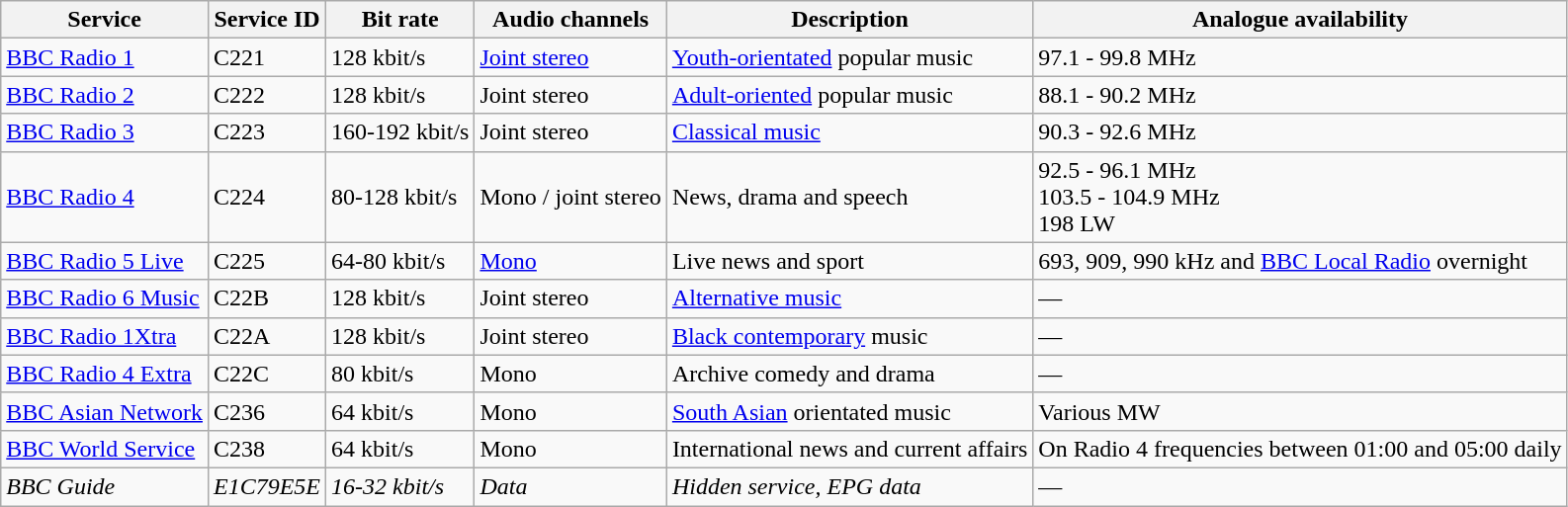<table class="wikitable sortable">
<tr>
<th>Service</th>
<th>Service ID</th>
<th>Bit rate</th>
<th>Audio channels</th>
<th>Description</th>
<th>Analogue availability</th>
</tr>
<tr>
<td><a href='#'>BBC Radio 1</a></td>
<td>C221</td>
<td>128 kbit/s</td>
<td><a href='#'>Joint stereo</a></td>
<td><a href='#'>Youth-orientated</a> popular music</td>
<td>97.1 - 99.8 MHz</td>
</tr>
<tr>
<td><a href='#'>BBC Radio 2</a></td>
<td>C222</td>
<td>128 kbit/s</td>
<td>Joint stereo</td>
<td><a href='#'>Adult-oriented</a> popular music</td>
<td>88.1 - 90.2 MHz</td>
</tr>
<tr>
<td><a href='#'>BBC Radio 3</a></td>
<td>C223</td>
<td>160-192 kbit/s</td>
<td>Joint stereo</td>
<td><a href='#'>Classical music</a></td>
<td>90.3 - 92.6 MHz</td>
</tr>
<tr>
<td><a href='#'>BBC Radio 4</a></td>
<td>C224</td>
<td>80-128 kbit/s</td>
<td>Mono / joint stereo</td>
<td>News, drama and speech</td>
<td>92.5 - 96.1 MHz<br>103.5 - 104.9 MHz<br>198 LW</td>
</tr>
<tr>
<td><a href='#'>BBC Radio 5 Live</a></td>
<td>C225</td>
<td>64-80 kbit/s</td>
<td><a href='#'>Mono</a></td>
<td>Live news and sport</td>
<td>693, 909, 990 kHz and <a href='#'>BBC Local Radio</a> overnight</td>
</tr>
<tr>
<td><a href='#'>BBC Radio 6 Music</a></td>
<td>C22B</td>
<td>128 kbit/s</td>
<td>Joint stereo</td>
<td><a href='#'>Alternative music</a></td>
<td>—</td>
</tr>
<tr>
<td><a href='#'>BBC Radio 1Xtra</a></td>
<td>C22A</td>
<td>128 kbit/s</td>
<td>Joint stereo</td>
<td><a href='#'>Black contemporary</a> music</td>
<td>—</td>
</tr>
<tr>
<td><a href='#'>BBC Radio 4 Extra</a></td>
<td>C22C</td>
<td>80 kbit/s</td>
<td>Mono</td>
<td>Archive comedy and drama</td>
<td>—</td>
</tr>
<tr>
<td><a href='#'>BBC Asian Network</a></td>
<td>C236</td>
<td>64 kbit/s</td>
<td>Mono</td>
<td><a href='#'>South Asian</a> orientated music</td>
<td>Various MW</td>
</tr>
<tr>
<td><a href='#'>BBC World Service</a></td>
<td>C238</td>
<td>64 kbit/s</td>
<td>Mono</td>
<td>International news and current affairs</td>
<td>On Radio 4 frequencies between 01:00 and 05:00 daily</td>
</tr>
<tr>
<td><em>BBC Guide</em></td>
<td><em>E1C79E5E</em></td>
<td><em>16-32 kbit/s</em></td>
<td><em>Data</em></td>
<td><em>Hidden service, EPG data</em></td>
<td>—</td>
</tr>
</table>
